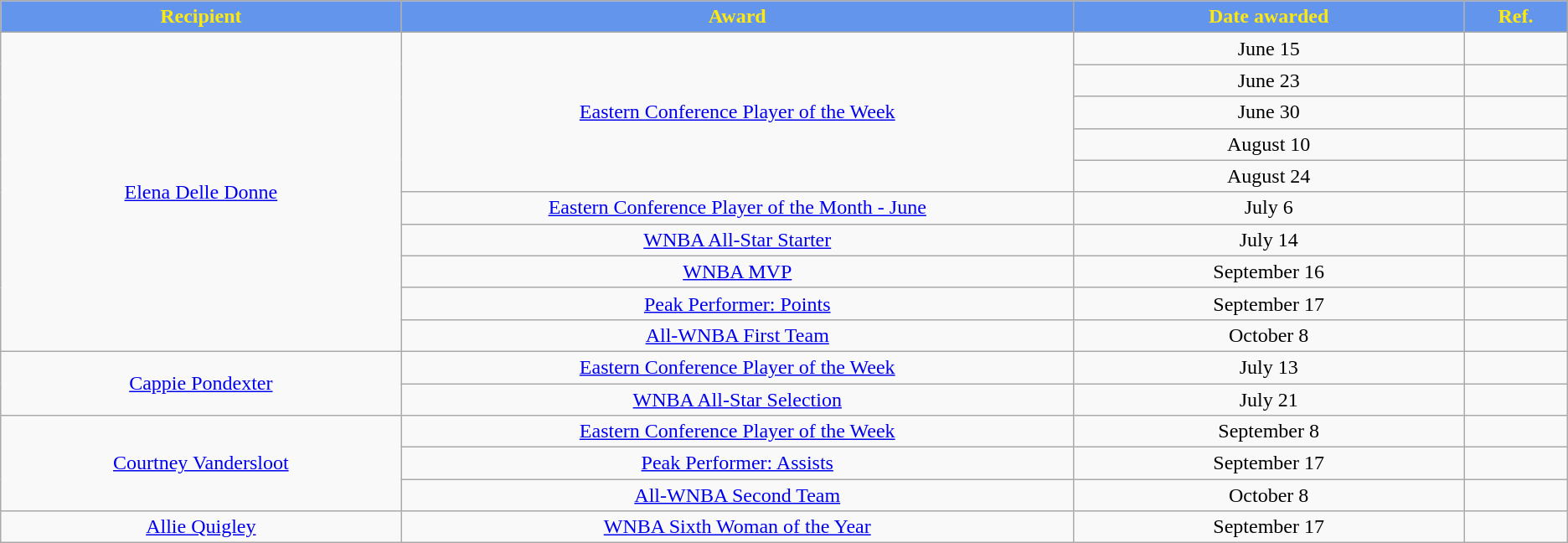<table class="wikitable sortable sortable" style="text-align: center">
<tr>
<th style="background:#6495ED; color:#FDE910;"; width="5%">Recipient</th>
<th style="background:#6495ED; color:#FDE910;"; width="9%">Award</th>
<th style="background:#6495ED; color:#FDE910;"; width="5%">Date awarded</th>
<th style="background:#6495ED; color:#FDE910;"; width="1%" class="unsortable">Ref.</th>
</tr>
<tr>
<td rowspan=10><a href='#'>Elena Delle Donne</a></td>
<td rowspan=5><a href='#'>Eastern Conference Player of the Week</a></td>
<td>June 15</td>
<td></td>
</tr>
<tr>
<td>June 23</td>
<td></td>
</tr>
<tr>
<td>June 30</td>
<td></td>
</tr>
<tr>
<td>August 10</td>
<td></td>
</tr>
<tr>
<td>August 24</td>
<td></td>
</tr>
<tr>
<td><a href='#'>Eastern Conference Player of the Month - June</a></td>
<td>July 6</td>
<td></td>
</tr>
<tr>
<td><a href='#'>WNBA All-Star Starter</a></td>
<td>July 14</td>
<td></td>
</tr>
<tr>
<td><a href='#'>WNBA MVP</a></td>
<td>September 16</td>
<td></td>
</tr>
<tr>
<td><a href='#'>Peak Performer: Points</a></td>
<td>September 17</td>
<td></td>
</tr>
<tr>
<td><a href='#'>All-WNBA First Team</a></td>
<td>October 8</td>
<td></td>
</tr>
<tr>
<td rowspan=2><a href='#'>Cappie Pondexter</a></td>
<td><a href='#'>Eastern Conference Player of the Week</a></td>
<td>July 13</td>
<td></td>
</tr>
<tr>
<td><a href='#'>WNBA All-Star Selection</a></td>
<td>July 21</td>
<td></td>
</tr>
<tr>
<td rowspan=3><a href='#'>Courtney Vandersloot</a></td>
<td><a href='#'>Eastern Conference Player of the Week</a></td>
<td>September 8</td>
<td></td>
</tr>
<tr>
<td><a href='#'>Peak Performer: Assists</a></td>
<td>September 17</td>
<td></td>
</tr>
<tr>
<td><a href='#'>All-WNBA Second Team</a></td>
<td>October 8</td>
<td></td>
</tr>
<tr>
<td><a href='#'>Allie Quigley</a></td>
<td><a href='#'>WNBA Sixth Woman of the Year</a></td>
<td>September 17</td>
<td></td>
</tr>
</table>
